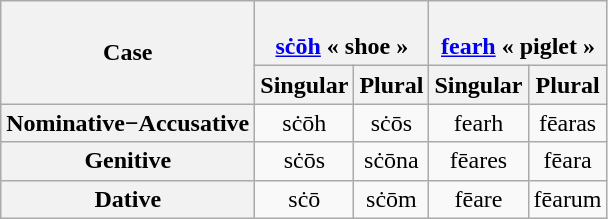<table class="wikitable" style="text-align:center">
<tr>
<th rowspan="2">Case</th>
<th colspan="2"><br><a href='#'>sċōh</a> « shoe »</th>
<th colspan="2"><br><a href='#'>fearh</a> « piglet »</th>
</tr>
<tr>
<th>Singular</th>
<th>Plural</th>
<th>Singular</th>
<th>Plural</th>
</tr>
<tr>
<th>Nominative−Accusative</th>
<td>sċōh</td>
<td>sċōs</td>
<td>fearh</td>
<td>fēaras</td>
</tr>
<tr>
<th>Genitive</th>
<td>sċōs</td>
<td>sċōna</td>
<td>fēares</td>
<td>fēara</td>
</tr>
<tr>
<th>Dative</th>
<td>sċō</td>
<td>sċōm</td>
<td>fēare</td>
<td>fēarum</td>
</tr>
</table>
